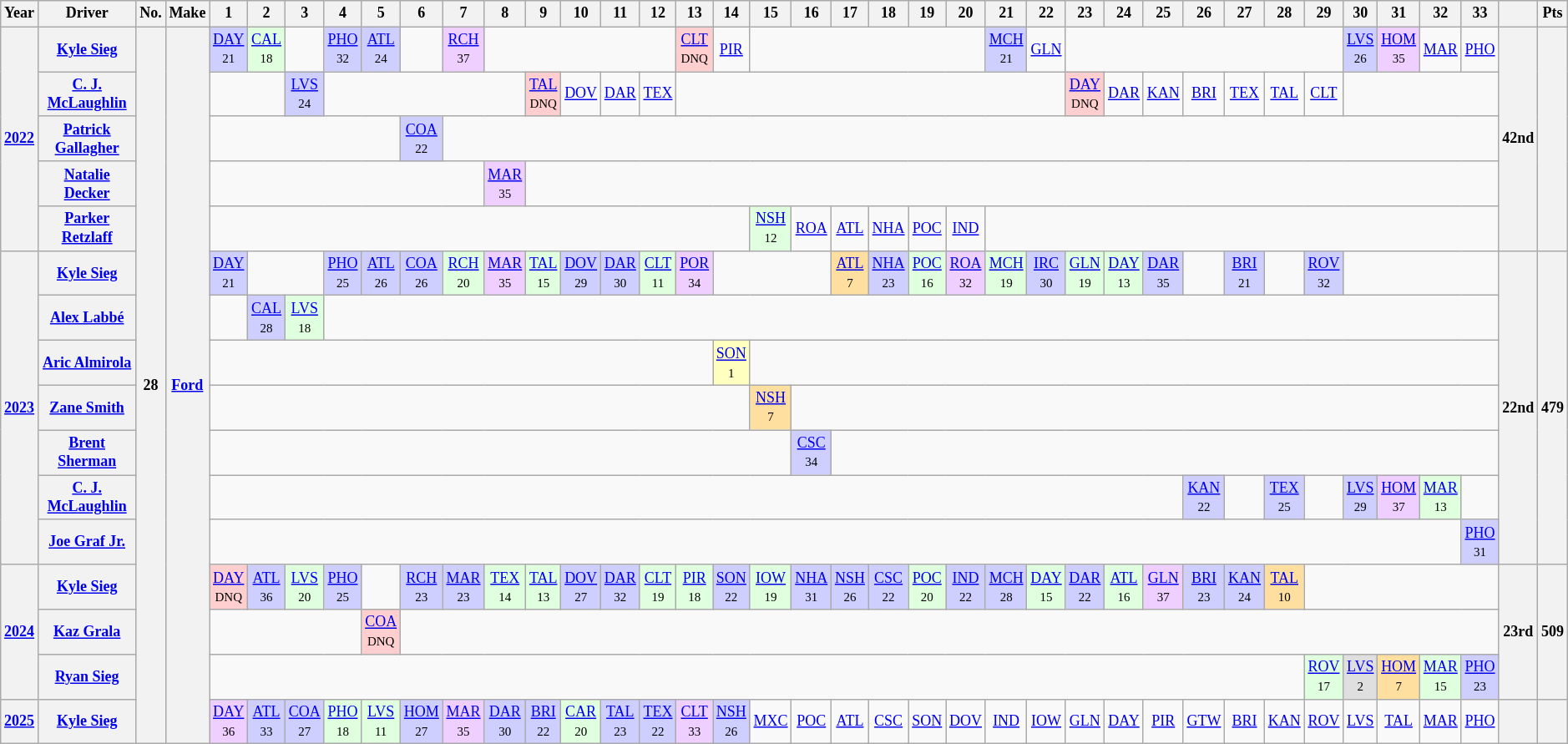<table class="wikitable" style="text-align:center; font-size:75%">
<tr>
<th>Year</th>
<th>Driver</th>
<th>No.</th>
<th>Make</th>
<th>1</th>
<th>2</th>
<th>3</th>
<th>4</th>
<th>5</th>
<th>6</th>
<th>7</th>
<th>8</th>
<th>9</th>
<th>10</th>
<th>11</th>
<th>12</th>
<th>13</th>
<th>14</th>
<th>15</th>
<th>16</th>
<th>17</th>
<th>18</th>
<th>19</th>
<th>20</th>
<th>21</th>
<th>22</th>
<th>23</th>
<th>24</th>
<th>25</th>
<th>26</th>
<th>27</th>
<th>28</th>
<th>29</th>
<th>30</th>
<th>31</th>
<th>32</th>
<th>33</th>
<th></th>
<th>Pts</th>
</tr>
<tr>
<th rowspan="5"><a href='#'>2022</a></th>
<th><a href='#'>Kyle Sieg</a></th>
<th rowspan="16">28</th>
<th rowspan="16"><a href='#'>Ford</a></th>
<td style="background:#CFCFFF;"><a href='#'>DAY</a><br><small>21</small></td>
<td style="background:#DFFFDF;"><a href='#'>CAL</a><br><small>18</small></td>
<td></td>
<td style="background:#CFCFFF;"><a href='#'>PHO</a><br><small>32</small></td>
<td style="background:#CFCFFF;"><a href='#'>ATL</a><br><small>24</small></td>
<td></td>
<td style="background:#EFCFFF;"><a href='#'>RCH</a><br><small>37</small></td>
<td colspan="5"></td>
<td style="background:#FFCFCF;"><a href='#'>CLT</a><br><small>DNQ</small></td>
<td><a href='#'>PIR</a></td>
<td colspan="6"></td>
<td style="background:#CFCFFF;"><a href='#'>MCH</a><br><small>21</small></td>
<td><a href='#'>GLN</a></td>
<td colspan="7"></td>
<td style="background:#CFCFFF;"><a href='#'>LVS</a><br><small>26</small></td>
<td style="background:#EFCFFF;"><a href='#'>HOM</a><br><small>35</small></td>
<td><a href='#'>MAR</a></td>
<td><a href='#'>PHO</a></td>
<th rowspan="5">42nd</th>
<th rowspan="5"></th>
</tr>
<tr>
<th><a href='#'>C. J. McLaughlin</a></th>
<td colspan=2></td>
<td style="background:#CFCFFF;"><a href='#'>LVS</a><br><small>24</small></td>
<td colspan="5"></td>
<td style="background:#FFCFCF;"><a href='#'>TAL</a><br><small>DNQ</small></td>
<td><a href='#'>DOV</a></td>
<td><a href='#'>DAR</a></td>
<td><a href='#'>TEX</a></td>
<td colspan="10"></td>
<td style="background:#FFCFCF;"><a href='#'>DAY</a><br><small>DNQ</small></td>
<td><a href='#'>DAR</a></td>
<td><a href='#'>KAN</a></td>
<td><a href='#'>BRI</a></td>
<td><a href='#'>TEX</a></td>
<td><a href='#'>TAL</a></td>
<td><a href='#'>CLT</a></td>
<td colspan="4"></td>
</tr>
<tr>
<th><a href='#'>Patrick Gallagher</a></th>
<td colspan="5"></td>
<td style="background:#CFCFFF;"><a href='#'>COA</a><br><small>22</small></td>
<td colspan="27"></td>
</tr>
<tr>
<th><a href='#'>Natalie Decker</a></th>
<td colspan="7"></td>
<td style="background:#EFCFFF;"><a href='#'>MAR</a><br><small>35</small></td>
<td colspan="25"></td>
</tr>
<tr>
<th><a href='#'>Parker Retzlaff</a></th>
<td colspan="14"></td>
<td style="background:#DFFFDF;"><a href='#'>NSH</a><br><small>12</small></td>
<td><a href='#'>ROA</a></td>
<td><a href='#'>ATL</a></td>
<td><a href='#'>NHA</a></td>
<td><a href='#'>POC</a></td>
<td><a href='#'>IND</a></td>
<td colspan="13"></td>
</tr>
<tr>
<th rowspan="7"><a href='#'>2023</a></th>
<th><a href='#'>Kyle Sieg</a></th>
<td style="background:#CFCFFF;"><a href='#'>DAY</a><br><small>21</small></td>
<td colspan="2"></td>
<td style="background:#CFCFFF;"><a href='#'>PHO</a><br><small>25</small></td>
<td style="background:#CFCFFF;"><a href='#'>ATL</a><br><small>26</small></td>
<td style="background:#CFCFFF;"><a href='#'>COA</a><br><small>26</small></td>
<td style="background:#DFFFDF;"><a href='#'>RCH</a><br><small>20</small></td>
<td style="background:#EFCFFF;"><a href='#'>MAR</a><br><small>35</small></td>
<td style="background:#DFFFDF;"><a href='#'>TAL</a><br><small>15</small></td>
<td style="background:#CFCFFF;"><a href='#'>DOV</a><br><small>29</small></td>
<td style="background:#CFCFFF;"><a href='#'>DAR</a><br><small>30</small></td>
<td style="background:#DFFFDF;"><a href='#'>CLT</a><br><small>11</small></td>
<td style="background:#EFCFFF;"><a href='#'>POR</a><br><small>34</small></td>
<td colspan="3"></td>
<td style="background:#FFDF9F;"><a href='#'>ATL</a><br><small>7</small></td>
<td style="background:#CFCFFF;"><a href='#'>NHA</a><br><small>23</small></td>
<td style="background:#DFFFDF;"><a href='#'>POC</a><br><small>16</small></td>
<td style="background:#EFCFFF;"><a href='#'>ROA</a><br><small>32</small></td>
<td style="background:#DFFFDF;"><a href='#'>MCH</a><br><small>19</small></td>
<td style="background:#CFCFFF;"><a href='#'>IRC</a><br><small>30</small></td>
<td style="background:#DFFFDF;"><a href='#'>GLN</a><br><small>19</small></td>
<td style="background:#DFFFDF;"><a href='#'>DAY</a><br><small>13</small></td>
<td style="background:#CFCFFF;"><a href='#'>DAR</a><br><small>35</small></td>
<td></td>
<td style="background:#CFCFFF;"><a href='#'>BRI</a><br><small>21</small></td>
<td></td>
<td style="background:#CFCFFF;"><a href='#'>ROV</a><br><small>32</small></td>
<td colspan="4"></td>
<th rowspan="7">22nd</th>
<th rowspan="7">479</th>
</tr>
<tr>
<th><a href='#'>Alex Labbé</a></th>
<td></td>
<td style="background:#CFCFFF;"><a href='#'>CAL</a><br><small>28</small></td>
<td style="background:#DFFFDF;"><a href='#'>LVS</a><br><small>18</small></td>
<td colspan="30"></td>
</tr>
<tr>
<th><a href='#'>Aric Almirola</a></th>
<td colspan="13"></td>
<td style="background:#FFFFBF;"><a href='#'>SON</a><br><small>1</small></td>
<td colspan="19"></td>
</tr>
<tr>
<th><a href='#'>Zane Smith</a></th>
<td colspan="14"></td>
<td style="background:#FFDF9F;"><a href='#'>NSH</a><br><small>7</small></td>
<td colspan="18"></td>
</tr>
<tr>
<th><a href='#'>Brent Sherman</a></th>
<td colspan="15"></td>
<td style="background:#CFCFFF;"><a href='#'>CSC</a><br><small>34</small></td>
<td colspan="17"></td>
</tr>
<tr>
<th><a href='#'>C. J. McLaughlin</a></th>
<td colspan="25"></td>
<td style="background:#CFCFFF;"><a href='#'>KAN</a><br><small>22</small></td>
<td></td>
<td style="background:#CFCFFF;"><a href='#'>TEX</a><br><small>25</small></td>
<td></td>
<td style="background:#CFCFFF;"><a href='#'>LVS</a><br><small>29</small></td>
<td style="background:#EFCFFF;"><a href='#'>HOM</a><br><small>37</small></td>
<td style="background:#DFFFDF;"><a href='#'>MAR</a><br><small>13</small></td>
<td></td>
</tr>
<tr>
<th><a href='#'>Joe Graf Jr.</a></th>
<td colspan="32"></td>
<td style="background:#CFCFFF;"><a href='#'>PHO</a><br><small>31</small></td>
</tr>
<tr>
<th rowspan=3><a href='#'>2024</a></th>
<th><a href='#'>Kyle Sieg</a></th>
<td style="background:#FFCFCF;"><a href='#'>DAY</a><br><small>DNQ</small></td>
<td style="background:#CFCFFF;"><a href='#'>ATL</a><br><small>36</small></td>
<td style="background:#DFFFDF;"><a href='#'>LVS</a><br><small>20</small></td>
<td style="background:#CFCFFF;"><a href='#'>PHO</a><br><small>25</small></td>
<td></td>
<td style="background:#CFCFFF;"><a href='#'>RCH</a><br><small>23</small></td>
<td style="background:#CFCFFF;"><a href='#'>MAR</a><br><small>23</small></td>
<td style="background:#DFFFDF;"><a href='#'>TEX</a><br><small>14</small></td>
<td style="background:#DFFFDF;"><a href='#'>TAL</a><br><small>13</small></td>
<td style="background:#CFCFFF;"><a href='#'>DOV</a><br><small>27</small></td>
<td style="background:#CFCFFF;"><a href='#'>DAR</a><br><small>32</small></td>
<td style="background:#DFFFDF;"><a href='#'>CLT</a><br><small>19</small></td>
<td style="background:#DFFFDF;"><a href='#'>PIR</a><br><small>18</small></td>
<td style="background:#CFCFFF;"><a href='#'>SON</a><br><small>22</small></td>
<td style="background:#DFFFDF;"><a href='#'>IOW</a><br><small>19</small></td>
<td style="background:#CFCFFF;"><a href='#'>NHA</a><br><small>31</small></td>
<td style="background:#CFCFFF;"><a href='#'>NSH</a><br><small>26</small></td>
<td style="background:#CFCFFF;"><a href='#'>CSC</a><br><small>22</small></td>
<td style="background:#DFFFDF;"><a href='#'>POC</a><br><small>20</small></td>
<td style="background:#CFCFFF;"><a href='#'>IND</a><br><small>22</small></td>
<td style="background:#CFCFFF;"><a href='#'>MCH</a><br><small>28</small></td>
<td style="background:#DFFFDF;"><a href='#'>DAY</a><br><small>15</small></td>
<td style="background:#CFCFFF;"><a href='#'>DAR</a><br><small>22</small></td>
<td style="background:#DFFFDF;"><a href='#'>ATL</a><br><small>16</small></td>
<td style="background:#EFCFFF;"><a href='#'>GLN</a><br><small>37</small></td>
<td style="background:#CFCFFF;"><a href='#'>BRI</a><br><small>23</small></td>
<td style="background:#CFCFFF;"><a href='#'>KAN</a><br><small>24</small></td>
<td style="background:#FFDF9F;"><a href='#'>TAL</a><br><small>10</small></td>
<td colspan=5></td>
<th rowspan=3>23rd</th>
<th rowspan=3>509</th>
</tr>
<tr>
<th><a href='#'>Kaz Grala</a></th>
<td colspan=4></td>
<td style="background:#FFCFCF;"><a href='#'>COA</a><br><small>DNQ</small></td>
<td colspan=28></td>
</tr>
<tr>
<th><a href='#'>Ryan Sieg</a></th>
<td colspan=28></td>
<td style="background:#DFFFDF;"><a href='#'>ROV</a><br><small>17</small></td>
<td style="background:#DFDFDF;"><a href='#'>LVS</a><br><small>2</small></td>
<td style="background:#FFDF9F;"><a href='#'>HOM</a><br><small>7</small></td>
<td style="background:#DFFFDF;"><a href='#'>MAR</a><br><small>15</small></td>
<td style="background:#CFCFFF;"><a href='#'>PHO</a><br><small>23</small></td>
</tr>
<tr>
<th><a href='#'>2025</a></th>
<th><a href='#'>Kyle Sieg</a></th>
<td style="background:#EFCFFF;"><a href='#'>DAY</a><br><small>36</small></td>
<td style="background:#CFCFFF;"><a href='#'>ATL</a><br><small>33</small></td>
<td style="background:#CFCFFF;"><a href='#'>COA</a><br><small>27</small></td>
<td style="background:#DFFFDF;"><a href='#'>PHO</a><br><small>18</small></td>
<td style="background:#DFFFDF;"><a href='#'>LVS</a><br><small>11</small></td>
<td style="background:#CFCFFF;"><a href='#'>HOM</a><br><small>27</small></td>
<td style="background:#EFCFFF;"><a href='#'>MAR</a><br><small>35</small></td>
<td style="background:#CFCFFF;"><a href='#'>DAR</a><br><small>30</small></td>
<td style="background:#CFCFFF;"><a href='#'>BRI</a><br><small>22</small></td>
<td style="background:#DFFFDF;"><a href='#'>CAR</a><br><small>20</small></td>
<td style="background:#CFCFFF;"><a href='#'>TAL</a><br><small>23</small></td>
<td style="background:#CFCFFF;"><a href='#'>TEX</a><br><small>22</small></td>
<td style="background:#EFCFFF;"><a href='#'>CLT</a><br><small>33</small></td>
<td style="background:#CFCFFF;"><a href='#'>NSH</a><br><small>26</small></td>
<td><a href='#'>MXC</a></td>
<td><a href='#'>POC</a></td>
<td><a href='#'>ATL</a></td>
<td><a href='#'>CSC</a></td>
<td><a href='#'>SON</a></td>
<td><a href='#'>DOV</a></td>
<td><a href='#'>IND</a></td>
<td><a href='#'>IOW</a></td>
<td><a href='#'>GLN</a></td>
<td><a href='#'>DAY</a></td>
<td><a href='#'>PIR</a></td>
<td><a href='#'>GTW</a></td>
<td><a href='#'>BRI</a></td>
<td><a href='#'>KAN</a></td>
<td><a href='#'>ROV</a></td>
<td><a href='#'>LVS</a></td>
<td><a href='#'>TAL</a></td>
<td><a href='#'>MAR</a></td>
<td><a href='#'>PHO</a></td>
<th></th>
<th></th>
</tr>
</table>
